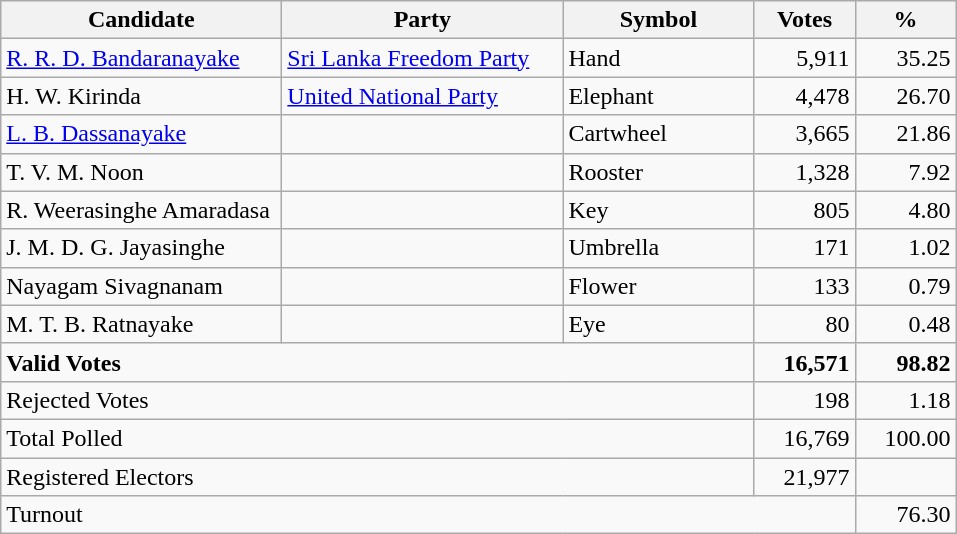<table class="wikitable" border="1" style="text-align:right;">
<tr>
<th align=left width="180">Candidate</th>
<th align=left width="180">Party</th>
<th align=left width="120">Symbol</th>
<th align=left width="60">Votes</th>
<th align=left width="60">%</th>
</tr>
<tr>
<td align=left><a href='#'>R. R. D. Bandaranayake</a></td>
<td align=left><a href='#'>Sri Lanka Freedom Party</a></td>
<td align=left>Hand</td>
<td align=right>5,911</td>
<td align=right>35.25</td>
</tr>
<tr>
<td align=left>H. W. Kirinda</td>
<td align=left><a href='#'>United National Party</a></td>
<td align=left>Elephant</td>
<td align=right>4,478</td>
<td align=right>26.70</td>
</tr>
<tr>
<td align=left><a href='#'>L. B. Dassanayake</a></td>
<td align=left></td>
<td align=left>Cartwheel</td>
<td align=right>3,665</td>
<td align=right>21.86</td>
</tr>
<tr>
<td align=left>T. V. M. Noon</td>
<td align=left></td>
<td align=left>Rooster</td>
<td align=right>1,328</td>
<td align=right>7.92</td>
</tr>
<tr>
<td align=left>R. Weerasinghe Amaradasa</td>
<td align=left></td>
<td align=left>Key</td>
<td align=right>805</td>
<td align=right>4.80</td>
</tr>
<tr>
<td align=left>J. M. D. G. Jayasinghe</td>
<td align=left></td>
<td align=left>Umbrella</td>
<td align=right>171</td>
<td align=right>1.02</td>
</tr>
<tr>
<td align=left>Nayagam Sivagnanam</td>
<td align=left></td>
<td align=left>Flower</td>
<td align=right>133</td>
<td align=right>0.79</td>
</tr>
<tr>
<td align=left>M. T. B. Ratnayake</td>
<td align=left></td>
<td align=left>Eye</td>
<td align=right>80</td>
<td align=right>0.48</td>
</tr>
<tr>
<td align=left colspan=3><strong>Valid Votes</strong></td>
<td align=right><strong>16,571</strong></td>
<td align=right><strong>98.82</strong></td>
</tr>
<tr>
<td align=left colspan=3>Rejected Votes</td>
<td align=right>198</td>
<td align=right>1.18</td>
</tr>
<tr>
<td align=left colspan=3>Total Polled</td>
<td align=right>16,769</td>
<td align=right>100.00</td>
</tr>
<tr>
<td align=left colspan=3>Registered Electors</td>
<td align=right>21,977</td>
<td></td>
</tr>
<tr>
<td align=left colspan=4>Turnout</td>
<td align=right>76.30</td>
</tr>
</table>
